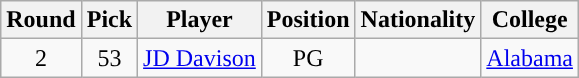<table class="wikitable sortable sortable">
<tr>
<th>Round</th>
<th>Pick</th>
<th>Player</th>
<th>Position</th>
<th>Nationality</th>
<th>College</th>
</tr>
<tr style="text-align: center">
<td>2</td>
<td>53</td>
<td><a href='#'>JD Davison</a></td>
<td>PG</td>
<td></td>
<td><a href='#'>Alabama</a></td>
</tr>
</table>
